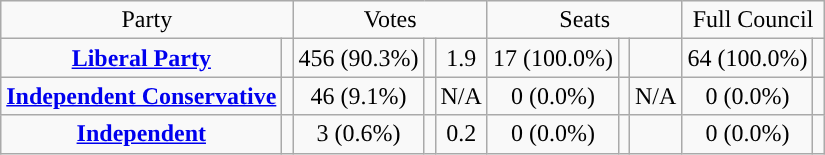<table class=wikitable style="text-align:center;">
<tr>
<td colspan=2>Party</td>
<td colspan=3>Votes</td>
<td colspan=3>Seats</td>
<td colspan=3>Full Council</td>
</tr>
<tr>
<td><strong><a href='#'>Liberal Party</a></strong></td>
<td style="background:"></td>
<td>456 (90.3%)</td>
<td></td>
<td> 1.9</td>
<td>17 (100.0%)</td>
<td></td>
<td></td>
<td>64 (100.0%)</td>
<td></td>
</tr>
<tr>
<td><strong><a href='#'>Independent Conservative</a></strong></td>
<td style="background:"></td>
<td>46 (9.1%)</td>
<td></td>
<td>N/A</td>
<td>0 (0.0%)</td>
<td></td>
<td>N/A</td>
<td>0 (0.0%)</td>
<td></td>
</tr>
<tr>
<td><strong><a href='#'>Independent</a></strong></td>
<td style="background:"></td>
<td>3 (0.6%)</td>
<td></td>
<td> 0.2</td>
<td>0 (0.0%)</td>
<td></td>
<td></td>
<td>0 (0.0%)</td>
<td></td>
</tr>
</table>
